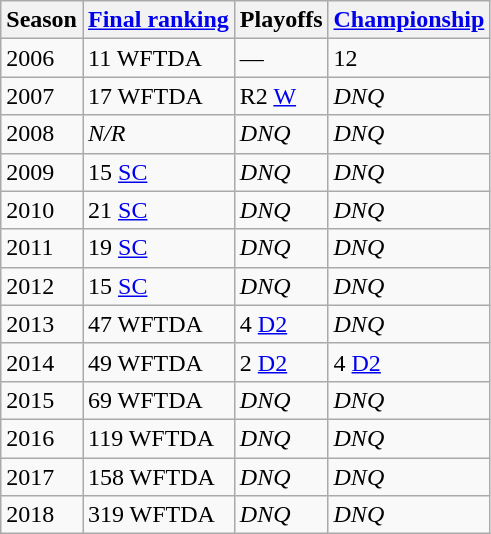<table class="wikitable sortable">
<tr>
<th>Season</th>
<th><a href='#'>Final ranking</a></th>
<th>Playoffs</th>
<th><a href='#'>Championship</a></th>
</tr>
<tr>
<td>2006</td>
<td>11 WFTDA</td>
<td>—</td>
<td>12</td>
</tr>
<tr>
<td>2007</td>
<td>17 WFTDA</td>
<td>R2 <a href='#'>W</a></td>
<td><em>DNQ</em></td>
</tr>
<tr>
<td>2008</td>
<td><em>N/R</em></td>
<td><em>DNQ</em></td>
<td><em>DNQ</em></td>
</tr>
<tr>
<td>2009</td>
<td>15 <a href='#'>SC</a></td>
<td><em>DNQ</em></td>
<td><em>DNQ</em></td>
</tr>
<tr>
<td>2010</td>
<td>21 <a href='#'>SC</a></td>
<td><em>DNQ</em></td>
<td><em>DNQ</em></td>
</tr>
<tr>
<td>2011</td>
<td>19 <a href='#'>SC</a></td>
<td><em>DNQ</em></td>
<td><em>DNQ</em></td>
</tr>
<tr>
<td>2012</td>
<td>15 <a href='#'>SC</a></td>
<td><em>DNQ</em></td>
<td><em>DNQ</em></td>
</tr>
<tr>
<td>2013</td>
<td>47 WFTDA</td>
<td>4 <a href='#'>D2</a></td>
<td><em>DNQ</em></td>
</tr>
<tr>
<td>2014</td>
<td>49 WFTDA</td>
<td>2 <a href='#'>D2</a></td>
<td>4 <a href='#'>D2</a></td>
</tr>
<tr>
<td>2015</td>
<td>69 WFTDA</td>
<td><em>DNQ</em></td>
<td><em>DNQ</em></td>
</tr>
<tr>
<td>2016</td>
<td>119 WFTDA</td>
<td><em>DNQ</em></td>
<td><em>DNQ</em></td>
</tr>
<tr>
<td>2017</td>
<td>158 WFTDA</td>
<td><em>DNQ</em></td>
<td><em>DNQ</em></td>
</tr>
<tr>
<td>2018</td>
<td>319 WFTDA</td>
<td><em>DNQ</em></td>
<td><em>DNQ</em></td>
</tr>
</table>
